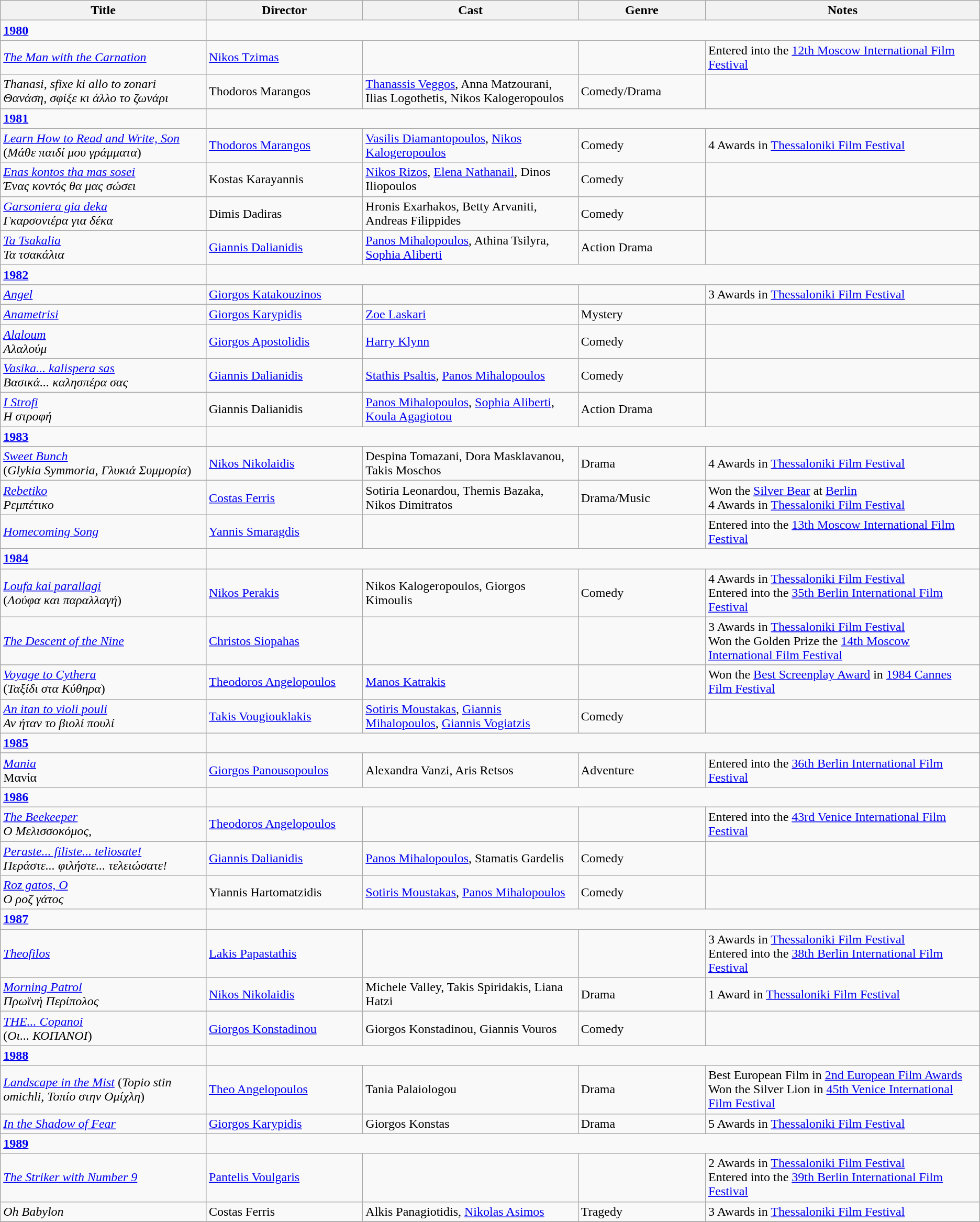<table class="wikitable">
<tr>
<th width=21%>Title</th>
<th width=16%>Director</th>
<th width=22%>Cast</th>
<th width=13%>Genre</th>
<th width=28%>Notes</th>
</tr>
<tr>
<td><strong><a href='#'>1980</a></strong></td>
</tr>
<tr>
<td><em><a href='#'>The Man with the Carnation</a></em></td>
<td><a href='#'>Nikos Tzimas</a></td>
<td></td>
<td></td>
<td>Entered into the <a href='#'>12th Moscow International Film Festival</a></td>
</tr>
<tr>
<td><em>Thanasi, sfixe ki allo to zonari</em><br><em>Θανάση, σφίξε κι άλλο το ζωνάρι</em></td>
<td>Thodoros Marangos</td>
<td><a href='#'>Thanassis Veggos</a>, Anna Matzourani, Ilias Logothetis, Nikos Kalogeropoulos</td>
<td>Comedy/Drama</td>
<td></td>
</tr>
<tr>
<td><strong><a href='#'>1981</a></strong></td>
</tr>
<tr>
<td><em><a href='#'>Learn How to Read and Write, Son</a></em><br>(<em>Μάθε παιδί μου γράμματα</em>)</td>
<td><a href='#'>Thodoros Marangos</a></td>
<td><a href='#'>Vasilis Diamantopoulos</a>, <a href='#'>Nikos Kalogeropoulos</a></td>
<td>Comedy</td>
<td>4 Awards in <a href='#'>Thessaloniki Film Festival</a></td>
</tr>
<tr>
<td><em><a href='#'>Enas kontos tha mas sosei</a></em><br><em>Ένας κοντός θα μας σώσει</em></td>
<td>Kostas Karayannis</td>
<td><a href='#'>Nikos Rizos</a>, <a href='#'>Elena Nathanail</a>, Dinos Iliopoulos</td>
<td>Comedy</td>
<td></td>
</tr>
<tr>
<td><em><a href='#'>Garsoniera gia deka</a></em><br><em>Γκαρσονιέρα για δέκα</em></td>
<td>Dimis Dadiras</td>
<td>Hronis Exarhakos, Betty Arvaniti, Andreas Filippides</td>
<td>Comedy</td>
<td></td>
</tr>
<tr>
<td><em><a href='#'>Ta Tsakalia</a></em><br><em>Τα τσακάλια</em></td>
<td><a href='#'>Giannis Dalianidis</a></td>
<td><a href='#'>Panos Mihalopoulos</a>, Athina Tsilyra, <a href='#'>Sophia Aliberti</a></td>
<td>Action Drama</td>
<td></td>
</tr>
<tr>
<td><strong><a href='#'>1982</a></strong></td>
</tr>
<tr>
<td><em><a href='#'>Angel</a></em></td>
<td><a href='#'>Giorgos Katakouzinos</a></td>
<td></td>
<td></td>
<td>3 Awards in <a href='#'>Thessaloniki Film Festival</a></td>
</tr>
<tr>
<td><em><a href='#'>Anametrisi</a></em></td>
<td><a href='#'>Giorgos Karypidis</a></td>
<td><a href='#'>Zoe Laskari</a></td>
<td>Mystery</td>
<td></td>
</tr>
<tr>
<td><em><a href='#'>Alaloum</a></em><br><em>Αλαλούμ</em></td>
<td><a href='#'>Giorgos Apostolidis</a></td>
<td><a href='#'>Harry Klynn</a></td>
<td>Comedy</td>
<td></td>
</tr>
<tr>
<td><em><a href='#'>Vasika... kalispera sas</a></em><br><em>Βασικά... καλησπέρα σας</em></td>
<td><a href='#'>Giannis Dalianidis</a></td>
<td><a href='#'>Stathis Psaltis</a>, <a href='#'>Panos Mihalopoulos</a></td>
<td>Comedy</td>
<td></td>
</tr>
<tr>
<td><em><a href='#'>I Strofi</a></em><br><em>Η στροφή</em></td>
<td>Giannis Dalianidis</td>
<td><a href='#'>Panos Mihalopoulos</a>, <a href='#'>Sophia Aliberti</a>, <a href='#'>Koula Agagiotou</a></td>
<td>Action Drama</td>
<td></td>
</tr>
<tr>
<td><strong><a href='#'>1983</a></strong></td>
</tr>
<tr>
<td><em><a href='#'>Sweet Bunch</a></em><br>(<em>Glykia Symmoria</em>, <em>Γλυκιά Συμμορία</em>)</td>
<td><a href='#'>Nikos Nikolaidis</a></td>
<td>Despina Tomazani, Dora Masklavanou, Takis Moschos</td>
<td>Drama</td>
<td>4 Awards in <a href='#'>Thessaloniki Film Festival</a></td>
</tr>
<tr>
<td><em><a href='#'>Rebetiko</a></em><br><em>Ρεμπέτικο</em></td>
<td><a href='#'>Costas Ferris</a></td>
<td>Sotiria Leonardou, Themis Bazaka, Nikos Dimitratos</td>
<td>Drama/Music</td>
<td>Won the <a href='#'>Silver Bear</a> at <a href='#'>Berlin</a><br>4 Awards in <a href='#'>Thessaloniki Film Festival</a></td>
</tr>
<tr>
<td><em><a href='#'>Homecoming Song</a></em></td>
<td><a href='#'>Yannis Smaragdis</a></td>
<td></td>
<td></td>
<td>Entered into the <a href='#'>13th Moscow International Film Festival</a></td>
</tr>
<tr>
<td><strong><a href='#'>1984</a></strong></td>
</tr>
<tr>
<td><em><a href='#'>Loufa kai parallagi</a></em><br>(<em>Λούφα και παραλλαγή</em>)</td>
<td><a href='#'>Nikos Perakis</a></td>
<td>Nikos Kalogeropoulos, Giorgos Kimoulis</td>
<td>Comedy</td>
<td>4 Awards in <a href='#'>Thessaloniki Film Festival</a><br> Entered into the <a href='#'>35th Berlin International Film Festival</a></td>
</tr>
<tr>
<td><em><a href='#'>The Descent of the Nine</a></em></td>
<td><a href='#'>Christos Siopahas</a></td>
<td></td>
<td></td>
<td>3 Awards in <a href='#'>Thessaloniki Film Festival</a><br>Won the Golden Prize the <a href='#'>14th Moscow International Film Festival</a></td>
</tr>
<tr>
<td><em><a href='#'>Voyage to Cythera</a></em><br>(<em>Ταξίδι στα Κύθηρα</em>)</td>
<td><a href='#'>Theodoros Angelopoulos</a></td>
<td><a href='#'>Manos Katrakis</a></td>
<td></td>
<td>Won the <a href='#'>Best Screenplay Award</a> in <a href='#'>1984 Cannes Film Festival</a></td>
</tr>
<tr>
<td><em><a href='#'>An itan to violi pouli</a></em><br><em>Αν ήταν το βιολί πουλί</em></td>
<td><a href='#'>Takis Vougiouklakis</a></td>
<td><a href='#'>Sotiris Moustakas</a>, <a href='#'>Giannis Mihalopoulos</a>, <a href='#'>Giannis Vogiatzis</a></td>
<td>Comedy</td>
<td></td>
</tr>
<tr>
<td><strong><a href='#'>1985</a></strong></td>
</tr>
<tr>
<td><em><a href='#'>Mania</a></em><br>Μανία</td>
<td><a href='#'>Giorgos Panousopoulos</a></td>
<td>Alexandra Vanzi, Aris Retsos</td>
<td>Adventure</td>
<td>Entered into the <a href='#'>36th Berlin International Film Festival</a></td>
</tr>
<tr>
<td><strong><a href='#'>1986</a></strong></td>
</tr>
<tr>
<td><em><a href='#'>The Beekeeper</a></em> <br> <em>Ο Μελισσοκόμος,</em></td>
<td><a href='#'>Theodoros Angelopoulos</a></td>
<td></td>
<td></td>
<td>Entered into the <a href='#'>43rd Venice International Film Festival</a></td>
</tr>
<tr>
<td><em><a href='#'>Peraste... filiste... teliosate!</a></em><br><em>Περάστε... φιλήστε... τελειώσατε!</em></td>
<td><a href='#'>Giannis Dalianidis</a></td>
<td><a href='#'>Panos Mihalopoulos</a>, Stamatis Gardelis</td>
<td>Comedy</td>
<td></td>
</tr>
<tr>
<td><em><a href='#'>Roz gatos, O</a></em><br><em>Ο ροζ γάτος</em></td>
<td>Yiannis Hartomatzidis</td>
<td><a href='#'>Sotiris Moustakas</a>, <a href='#'>Panos Mihalopoulos</a></td>
<td>Comedy</td>
<td></td>
</tr>
<tr>
<td><strong><a href='#'>1987</a></strong></td>
</tr>
<tr>
<td><em><a href='#'>Theofilos</a></em></td>
<td><a href='#'>Lakis Papastathis</a></td>
<td></td>
<td></td>
<td>3 Awards in <a href='#'>Thessaloniki Film Festival</a><br>Entered into the <a href='#'>38th Berlin International Film Festival</a></td>
</tr>
<tr>
<td><em><a href='#'>Morning Patrol</a></em><br><em>Πρωϊνή Περίπολος</em></td>
<td><a href='#'>Nikos Nikolaidis</a></td>
<td>Michele Valley, Takis Spiridakis, Liana Hatzi</td>
<td>Drama</td>
<td>1 Award in <a href='#'>Thessaloniki Film Festival</a></td>
</tr>
<tr>
<td><em><a href='#'>THE... Copanoi</a></em><br>(<em>Οι... ΚΟΠΑΝΟΙ</em>)</td>
<td><a href='#'>Giorgos Konstadinou</a></td>
<td>Giorgos Konstadinou, Giannis Vouros</td>
<td>Comedy</td>
<td></td>
</tr>
<tr>
<td><strong><a href='#'>1988</a></strong></td>
</tr>
<tr>
<td><em><a href='#'>Landscape in the Mist</a></em> (<em>Topio stin omichli</em>, <em>Τοπίο στην Ομίχλη</em>)</td>
<td><a href='#'>Theo Angelopoulos</a></td>
<td>Tania Palaiologou</td>
<td>Drama</td>
<td>Best European Film in <a href='#'>2nd European Film Awards</a><br>Won the Silver Lion in <a href='#'>45th Venice International Film Festival</a></td>
</tr>
<tr>
<td><em><a href='#'>In the Shadow of Fear</a></em></td>
<td><a href='#'>Giorgos Karypidis</a></td>
<td>Giorgos Konstas</td>
<td>Drama</td>
<td>5 Awards in <a href='#'>Thessaloniki Film Festival</a></td>
</tr>
<tr>
<td><strong><a href='#'>1989</a></strong></td>
</tr>
<tr>
<td><em><a href='#'>The Striker with Number 9</a></em></td>
<td><a href='#'>Pantelis Voulgaris</a></td>
<td></td>
<td></td>
<td>2 Awards in <a href='#'>Thessaloniki Film Festival</a><br>Entered into the <a href='#'>39th Berlin International Film Festival</a></td>
</tr>
<tr>
<td><em>Oh Babylon</em></td>
<td>Costas Ferris</td>
<td>Alkis Panagiotidis, <a href='#'>Nikolas Asimos</a></td>
<td>Tragedy</td>
<td>3 Awards in <a href='#'>Thessaloniki Film Festival</a></td>
</tr>
<tr>
</tr>
</table>
